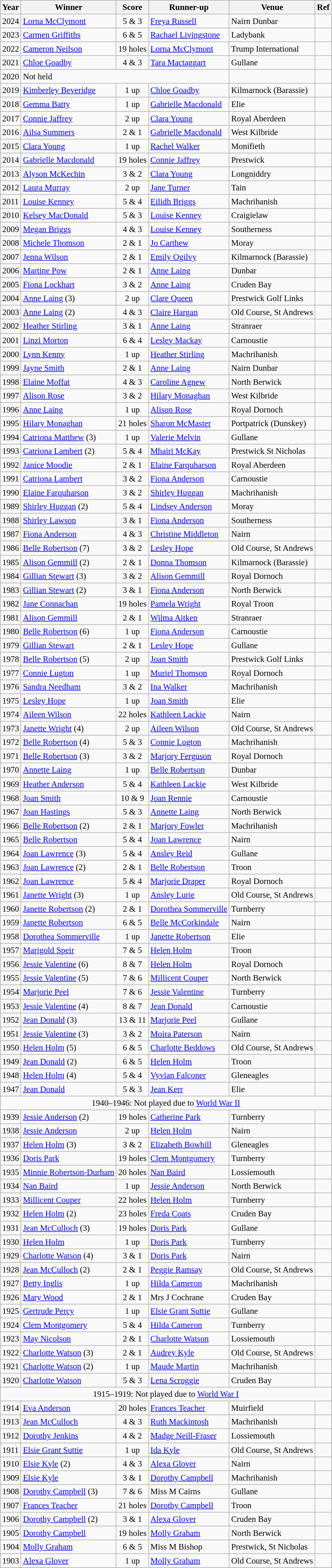<table class="wikitable sortable" style="font-size:95%">
<tr>
<th>Year</th>
<th>Winner</th>
<th>Score</th>
<th>Runner-up</th>
<th>Venue</th>
<th class="unsortable">Ref</th>
</tr>
<tr>
<td>2024</td>
<td><a href='#'>Lorna McClymont</a></td>
<td align=center>5 & 3</td>
<td><a href='#'>Freya Russell</a></td>
<td>Nairn Dunbar</td>
<td></td>
</tr>
<tr>
<td>2023</td>
<td><a href='#'>Carmen Griffiths</a></td>
<td align=center>6 & 5</td>
<td><a href='#'>Rachael Livingstone</a></td>
<td>Ladybank</td>
<td></td>
</tr>
<tr>
<td>2022</td>
<td><a href='#'>Cameron Neilson</a></td>
<td align=center>19 holes</td>
<td><a href='#'>Lorna McClymont</a></td>
<td>Trump International</td>
<td></td>
</tr>
<tr>
<td>2021</td>
<td><a href='#'>Chloe Goadby</a></td>
<td align=center>4 & 3</td>
<td><a href='#'>Tara Mactaggart</a></td>
<td>Gullane</td>
<td></td>
</tr>
<tr>
<td>2020</td>
<td colspan="3">Not held</td>
<td></td>
<td></td>
</tr>
<tr>
<td>2019</td>
<td><a href='#'>Kimberley Beveridge</a></td>
<td align=center>1 up</td>
<td><a href='#'>Chloe Goadby</a></td>
<td>Kilmarnock (Barassie)</td>
<td></td>
</tr>
<tr>
<td>2018</td>
<td><a href='#'>Gemma Batty</a></td>
<td align=center>1 up</td>
<td><a href='#'>Gabrielle Macdonald</a></td>
<td>Elie</td>
<td></td>
</tr>
<tr>
<td>2017</td>
<td><a href='#'>Connie Jaffrey</a></td>
<td align=center>2 up</td>
<td><a href='#'>Clara Young</a></td>
<td>Royal Aberdeen</td>
<td></td>
</tr>
<tr>
<td>2016</td>
<td><a href='#'>Ailsa Summers</a></td>
<td align=center>2 & 1</td>
<td><a href='#'>Gabrielle Macdonald</a></td>
<td>West Kilbride</td>
<td></td>
</tr>
<tr>
<td>2015</td>
<td><a href='#'>Clara Young</a></td>
<td align=center>1 up</td>
<td><a href='#'>Rachel Walker</a></td>
<td>Monifieth</td>
<td></td>
</tr>
<tr>
<td>2014</td>
<td><a href='#'>Gabrielle Macdonald</a></td>
<td align=center>19 holes</td>
<td><a href='#'>Connie Jaffrey</a></td>
<td>Prestwick</td>
<td></td>
</tr>
<tr>
<td>2013</td>
<td><a href='#'>Alyson McKechin</a></td>
<td align=center>3 & 2</td>
<td><a href='#'>Clara Young</a></td>
<td>Longniddry</td>
<td></td>
</tr>
<tr>
<td>2012</td>
<td><a href='#'>Laura Murray</a></td>
<td align=center>2 up</td>
<td><a href='#'>Jane Turner</a></td>
<td>Tain</td>
<td></td>
</tr>
<tr>
<td>2011</td>
<td><a href='#'>Louise Kenney</a></td>
<td align=center>5 & 4</td>
<td><a href='#'>Eilidh Briggs</a></td>
<td>Machrihanish</td>
<td></td>
</tr>
<tr>
<td>2010</td>
<td><a href='#'>Kelsey MacDonald</a></td>
<td align=center>5 & 3</td>
<td><a href='#'>Louise Kenney</a></td>
<td>Craigielaw</td>
<td></td>
</tr>
<tr>
<td>2009</td>
<td><a href='#'>Megan Briggs</a></td>
<td align=center>4 & 3</td>
<td><a href='#'>Louise Kenney</a></td>
<td>Southerness</td>
<td></td>
</tr>
<tr>
<td>2008</td>
<td><a href='#'>Michele Thomson</a></td>
<td align=center>2 & 1</td>
<td><a href='#'>Jo Carthew</a></td>
<td>Moray</td>
<td></td>
</tr>
<tr>
<td>2007</td>
<td><a href='#'>Jenna Wilson</a></td>
<td align=center>2 & 1</td>
<td><a href='#'>Emily Ogilvy</a></td>
<td>Kilmarnock (Barassie)</td>
<td></td>
</tr>
<tr>
<td>2006</td>
<td><a href='#'>Martine Pow</a></td>
<td align=center>2 & 1</td>
<td><a href='#'>Anne Laing</a></td>
<td>Dunbar</td>
<td></td>
</tr>
<tr>
<td>2005</td>
<td><a href='#'>Fiona Lockhart</a></td>
<td align=center>3 & 2</td>
<td><a href='#'>Anne Laing</a></td>
<td>Cruden Bay</td>
<td></td>
</tr>
<tr>
<td>2004</td>
<td><a href='#'>Anne Laing</a> (3)</td>
<td align=center>2 up</td>
<td><a href='#'>Clare Queen</a></td>
<td>Prestwick Golf Links</td>
<td></td>
</tr>
<tr>
<td>2003</td>
<td><a href='#'>Anne Laing</a> (2)</td>
<td align=center>4 & 3</td>
<td><a href='#'>Claire Hargan</a></td>
<td>Old Course, St Andrews</td>
<td></td>
</tr>
<tr>
<td>2002</td>
<td><a href='#'>Heather Stirling</a></td>
<td align=center>3 & 1</td>
<td><a href='#'>Anne Laing</a></td>
<td>Stranraer</td>
<td></td>
</tr>
<tr>
<td>2001</td>
<td><a href='#'>Linzi Morton</a></td>
<td align=center>6 & 4</td>
<td><a href='#'>Lesley Mackay</a></td>
<td>Carnoustie</td>
<td></td>
</tr>
<tr>
<td>2000</td>
<td><a href='#'>Lynn Kenny</a></td>
<td align=center>1 up</td>
<td><a href='#'>Heather Stirling</a></td>
<td>Machrihanish</td>
<td></td>
</tr>
<tr>
<td>1999</td>
<td><a href='#'>Jayne Smith</a></td>
<td align=center>2 & 1</td>
<td><a href='#'>Anne Laing</a></td>
<td>Nairn Dunbar</td>
<td></td>
</tr>
<tr>
<td>1998</td>
<td><a href='#'>Elaine Moffat</a></td>
<td align=center>4 & 3</td>
<td><a href='#'>Caroline Agnew</a></td>
<td>North Berwick</td>
<td></td>
</tr>
<tr>
<td>1997</td>
<td><a href='#'>Alison Rose</a></td>
<td align=center>3 & 2</td>
<td><a href='#'>Hilary Monaghan</a></td>
<td>West Kilbride</td>
<td></td>
</tr>
<tr>
<td>1996</td>
<td><a href='#'>Anne Laing</a></td>
<td align=center>1 up</td>
<td><a href='#'>Alison Rose</a></td>
<td>Royal Dornoch</td>
<td></td>
</tr>
<tr>
<td>1995</td>
<td><a href='#'>Hilary Monaghan</a></td>
<td align=center>21 holes</td>
<td><a href='#'>Sharon McMaster</a></td>
<td>Portpatrick (Dunskey)</td>
<td></td>
</tr>
<tr>
<td>1994</td>
<td><a href='#'>Catriona Matthew</a> (3)</td>
<td align=center>1 up</td>
<td><a href='#'>Valerie Melvin</a></td>
<td>Gullane</td>
<td></td>
</tr>
<tr>
<td>1993</td>
<td><a href='#'>Catriona Lambert</a> (2)</td>
<td align=center>5 & 4</td>
<td><a href='#'>Mhairi McKay</a></td>
<td>Prestwick St Nicholas</td>
<td></td>
</tr>
<tr>
<td>1992</td>
<td><a href='#'>Janice Moodie</a></td>
<td align=center>2 & 1</td>
<td><a href='#'>Elaine Farquharson</a></td>
<td>Royal Aberdeen</td>
<td></td>
</tr>
<tr>
<td>1991</td>
<td><a href='#'>Catriona Lambert</a></td>
<td align=center>3 & 2</td>
<td><a href='#'>Fiona Anderson</a></td>
<td>Carnoustie</td>
<td></td>
</tr>
<tr>
<td>1990</td>
<td><a href='#'>Elaine Farquharson</a></td>
<td align=center>3 & 2</td>
<td><a href='#'>Shirley Huggan</a></td>
<td>Machrihanish</td>
<td></td>
</tr>
<tr>
<td>1989</td>
<td><a href='#'>Shirley Huggan</a> (2)</td>
<td align=center>5 & 4</td>
<td><a href='#'>Lindsey Anderson</a></td>
<td>Moray</td>
<td></td>
</tr>
<tr>
<td>1988</td>
<td><a href='#'>Shirley Lawson</a></td>
<td align=center>3 & 1</td>
<td><a href='#'>Fiona Anderson</a></td>
<td>Southerness</td>
<td></td>
</tr>
<tr>
<td>1987</td>
<td><a href='#'>Fiona Anderson</a></td>
<td align=center>4 & 3</td>
<td><a href='#'>Christine Middleton</a></td>
<td>Nairn</td>
<td></td>
</tr>
<tr>
<td>1986</td>
<td><a href='#'>Belle Robertson</a> (7)</td>
<td align=center>3 & 2</td>
<td><a href='#'>Lesley Hope</a></td>
<td>Old Course, St Andrews</td>
<td></td>
</tr>
<tr>
<td>1985</td>
<td><a href='#'>Alison Gemmill</a> (2)</td>
<td align=center>2 & 1</td>
<td><a href='#'>Donna Thomson</a></td>
<td>Kilmarnock (Barassie)</td>
<td></td>
</tr>
<tr>
<td>1984</td>
<td><a href='#'>Gillian Stewart</a> (3)</td>
<td align=center>3 & 2</td>
<td><a href='#'>Alison Gemmill</a></td>
<td>Royal Dornoch</td>
<td></td>
</tr>
<tr>
<td>1983</td>
<td><a href='#'>Gillian Stewart</a> (2)</td>
<td align=center>3 & 1</td>
<td><a href='#'>Fiona Anderson</a></td>
<td>North Berwick</td>
<td></td>
</tr>
<tr>
<td>1982</td>
<td><a href='#'>Jane Connachan</a></td>
<td align=center>19 holes</td>
<td><a href='#'>Pamela Wright</a></td>
<td>Royal Troon</td>
<td></td>
</tr>
<tr>
<td>1981</td>
<td><a href='#'>Alison Gemmill</a></td>
<td align=center>2 & 1</td>
<td><a href='#'>Wilma Aitken</a></td>
<td>Stranraer</td>
<td></td>
</tr>
<tr>
<td>1980</td>
<td><a href='#'>Belle Robertson</a> (6)</td>
<td align=center>1 up</td>
<td><a href='#'>Fiona Anderson</a></td>
<td>Carnoustie</td>
<td></td>
</tr>
<tr>
<td>1979</td>
<td><a href='#'>Gillian Stewart</a></td>
<td align=center>2 & 1</td>
<td><a href='#'>Lesley Hope</a></td>
<td>Gullane</td>
<td></td>
</tr>
<tr>
<td>1978</td>
<td><a href='#'>Belle Robertson</a> (5)</td>
<td align=center>2 up</td>
<td><a href='#'>Joan Smith</a></td>
<td>Prestwick Golf Links</td>
<td></td>
</tr>
<tr>
<td>1977</td>
<td><a href='#'>Connie Lugton</a></td>
<td align=center>1 up</td>
<td><a href='#'>Muriel Thomson</a></td>
<td>Royal Dornoch</td>
<td></td>
</tr>
<tr>
<td>1976</td>
<td><a href='#'>Sandra Needham</a></td>
<td align=center>3 & 2</td>
<td><a href='#'>Ina Walker</a></td>
<td>Machrihanish</td>
<td></td>
</tr>
<tr>
<td>1975</td>
<td><a href='#'>Lesley Hope</a></td>
<td align=center>1 up</td>
<td><a href='#'>Joan Smith</a></td>
<td>Elie</td>
<td></td>
</tr>
<tr>
<td>1974</td>
<td><a href='#'>Aileen Wilson</a></td>
<td align=center>22 holes</td>
<td><a href='#'>Kathleen Lackie</a></td>
<td>Nairn</td>
<td></td>
</tr>
<tr>
<td>1973</td>
<td><a href='#'>Janette Wright</a> (4)</td>
<td align=center>2 up</td>
<td><a href='#'>Aileen Wilson</a></td>
<td>Old Course, St Andrews</td>
<td></td>
</tr>
<tr>
<td>1972</td>
<td><a href='#'>Belle Robertson</a> (4)</td>
<td align=center>5 & 3</td>
<td><a href='#'>Connie Lugton</a></td>
<td>Machrihanish</td>
<td></td>
</tr>
<tr>
<td>1971</td>
<td><a href='#'>Belle Robertson</a> (3)</td>
<td align=center>3 & 2</td>
<td><a href='#'>Marjory Ferguson</a></td>
<td>Royal Dornoch</td>
<td></td>
</tr>
<tr>
<td>1970</td>
<td><a href='#'>Annette Laing</a></td>
<td align=center>1 up</td>
<td><a href='#'>Belle Robertson</a></td>
<td>Dunbar</td>
<td></td>
</tr>
<tr>
<td>1969</td>
<td><a href='#'>Heather Anderson</a></td>
<td align=center>5 & 4</td>
<td><a href='#'>Kathleen Lackie</a></td>
<td>West Kilbride</td>
<td></td>
</tr>
<tr>
<td>1968</td>
<td><a href='#'>Joan Smith</a></td>
<td align=center>10 & 9</td>
<td><a href='#'>Joan Rennie</a></td>
<td>Carnoustie</td>
<td></td>
</tr>
<tr>
<td>1967</td>
<td><a href='#'>Joan Hastings</a></td>
<td align=center>5 & 3</td>
<td><a href='#'>Annette Laing</a></td>
<td>North Berwick</td>
<td></td>
</tr>
<tr>
<td>1966</td>
<td><a href='#'>Belle Robertson</a> (2)</td>
<td align=center>2 & 1</td>
<td><a href='#'>Marjory Fowler</a></td>
<td>Machrihanish</td>
<td></td>
</tr>
<tr>
<td>1965</td>
<td><a href='#'>Belle Robertson</a></td>
<td align=center>5 & 4</td>
<td><a href='#'>Joan Lawrence</a></td>
<td>Nairn</td>
<td></td>
</tr>
<tr>
<td>1964</td>
<td><a href='#'>Joan Lawrence</a> (3)</td>
<td align=center>5 & 4</td>
<td><a href='#'>Ansley Reid</a></td>
<td>Gullane</td>
<td></td>
</tr>
<tr>
<td>1963</td>
<td><a href='#'>Joan Lawrence</a> (2)</td>
<td align=center>2 & 1</td>
<td><a href='#'>Belle Robertson</a></td>
<td>Troon</td>
<td></td>
</tr>
<tr>
<td>1962</td>
<td><a href='#'>Joan Lawrence</a></td>
<td align=center>5 & 4</td>
<td><a href='#'>Marjorie Draper</a></td>
<td>Royal Dornoch</td>
<td></td>
</tr>
<tr>
<td>1961</td>
<td><a href='#'>Janette Wright</a> (3)</td>
<td align=center>1 up</td>
<td><a href='#'>Ansley Lurie</a></td>
<td>Old Course, St Andrews</td>
<td></td>
</tr>
<tr>
<td>1960</td>
<td><a href='#'>Janette Robertson</a> (2)</td>
<td align=center>2 & 1</td>
<td><a href='#'>Dorothea Sommerville</a></td>
<td>Turnberry</td>
<td></td>
</tr>
<tr>
<td>1959</td>
<td><a href='#'>Janette Robertson</a></td>
<td align=center>6 & 5</td>
<td><a href='#'>Belle McCorkindale</a></td>
<td>Nairn</td>
<td></td>
</tr>
<tr>
<td>1958</td>
<td><a href='#'>Dorothea Sommerville</a></td>
<td align=center>1 up</td>
<td><a href='#'>Janette Robertson</a></td>
<td>Elie</td>
<td></td>
</tr>
<tr>
<td>1957</td>
<td><a href='#'>Marigold Speir</a></td>
<td align=center>7 & 5</td>
<td><a href='#'>Helen Holm</a></td>
<td>Troon</td>
<td></td>
</tr>
<tr>
<td>1956</td>
<td><a href='#'>Jessie Valentine</a> (6)</td>
<td align=center>8 & 7</td>
<td><a href='#'>Helen Holm</a></td>
<td>Royal Dornoch</td>
<td></td>
</tr>
<tr>
<td>1955</td>
<td><a href='#'>Jessie Valentine</a> (5)</td>
<td align=center>7 & 6</td>
<td><a href='#'>Millicent Couper</a></td>
<td>North Berwick</td>
<td></td>
</tr>
<tr>
<td>1954</td>
<td><a href='#'>Marjorie Peel</a></td>
<td align=center>7 & 6</td>
<td><a href='#'>Jessie Valentine</a></td>
<td>Turnberry</td>
<td></td>
</tr>
<tr>
<td>1953</td>
<td><a href='#'>Jessie Valentine</a> (4)</td>
<td align=center>8 & 7</td>
<td><a href='#'>Jean Donald</a></td>
<td>Carnoustie</td>
<td></td>
</tr>
<tr>
<td>1952</td>
<td><a href='#'>Jean Donald</a> (3)</td>
<td align=center>13 & 11</td>
<td><a href='#'>Marjorie Peel</a></td>
<td>Gullane</td>
<td></td>
</tr>
<tr>
<td>1951</td>
<td><a href='#'>Jessie Valentine</a> (3)</td>
<td align=center>3 & 2</td>
<td><a href='#'>Moira Paterson</a></td>
<td>Nairn</td>
<td></td>
</tr>
<tr>
<td>1950</td>
<td><a href='#'>Helen Holm</a> (5)</td>
<td align=center>6 & 5</td>
<td><a href='#'>Charlotte Beddows</a></td>
<td>Old Course, St Andrews</td>
<td></td>
</tr>
<tr>
<td>1949</td>
<td><a href='#'>Jean Donald</a> (2)</td>
<td align=center>6 & 5</td>
<td><a href='#'>Helen Holm</a></td>
<td>Troon</td>
<td></td>
</tr>
<tr>
<td>1948</td>
<td><a href='#'>Helen Holm</a> (4)</td>
<td align=center>5 & 4</td>
<td><a href='#'>Vyvian Falconer</a></td>
<td>Gleneagles</td>
<td></td>
</tr>
<tr>
<td>1947</td>
<td><a href='#'>Jean Donald</a></td>
<td align=center>5 & 3</td>
<td><a href='#'>Jean Kerr</a></td>
<td>Elie</td>
<td></td>
</tr>
<tr>
<td colspan="6" align="center">1940–1946: Not played due to <a href='#'>World War II</a></td>
</tr>
<tr>
<td>1939</td>
<td><a href='#'>Jessie Anderson</a> (2)</td>
<td align=center>19 holes</td>
<td><a href='#'>Catherine Park</a></td>
<td>Turnberry</td>
<td></td>
</tr>
<tr>
<td>1938</td>
<td><a href='#'>Jessie Anderson</a></td>
<td align=center>2 up</td>
<td><a href='#'>Helen Holm</a></td>
<td>Nairn</td>
<td></td>
</tr>
<tr>
<td>1937</td>
<td><a href='#'>Helen Holm</a> (3)</td>
<td align=center>3 & 2</td>
<td><a href='#'>Elizabeth Bowhill</a></td>
<td>Gleneagles</td>
<td></td>
</tr>
<tr>
<td>1936</td>
<td><a href='#'>Doris Park</a></td>
<td align=center>19 holes</td>
<td><a href='#'>Clem Montgomery</a></td>
<td>Turnberry</td>
<td></td>
</tr>
<tr>
<td>1935</td>
<td><a href='#'>Minnie Robertson-Durham</a></td>
<td align=center>20 holes</td>
<td><a href='#'>Nan Baird</a></td>
<td>Lossiemouth</td>
<td></td>
</tr>
<tr>
<td>1934</td>
<td><a href='#'>Nan Baird</a></td>
<td align=center>1 up</td>
<td><a href='#'>Jessie Anderson</a></td>
<td>North Berwick</td>
<td></td>
</tr>
<tr>
<td>1933</td>
<td><a href='#'>Millicent Couper</a></td>
<td align=center>22 holes</td>
<td><a href='#'>Helen Holm</a></td>
<td>Turnberry</td>
<td></td>
</tr>
<tr>
<td>1932</td>
<td><a href='#'>Helen Holm</a> (2)</td>
<td align=center>23 holes</td>
<td><a href='#'>Freda Coats</a></td>
<td>Cruden Bay</td>
<td></td>
</tr>
<tr>
<td>1931</td>
<td><a href='#'>Jean McCulloch</a> (3)</td>
<td align=center>19 holes</td>
<td><a href='#'>Doris Park</a></td>
<td>Gullane</td>
<td></td>
</tr>
<tr>
<td>1930</td>
<td><a href='#'>Helen Holm</a></td>
<td align=center>1 up</td>
<td><a href='#'>Doris Park</a></td>
<td>Turnberry</td>
<td></td>
</tr>
<tr>
<td>1929</td>
<td><a href='#'>Charlotte Watson</a> (4)</td>
<td align=center>3 & 1</td>
<td><a href='#'>Doris Park</a></td>
<td>Nairn</td>
<td></td>
</tr>
<tr>
<td>1928</td>
<td><a href='#'>Jean McCulloch</a> (2)</td>
<td align=center>2 & 1</td>
<td><a href='#'>Peggie Ramsay</a></td>
<td>Old Course, St Andrews</td>
<td></td>
</tr>
<tr>
<td>1927</td>
<td><a href='#'>Betty Inglis</a></td>
<td align=center>1 up</td>
<td><a href='#'>Hilda Cameron</a></td>
<td>Machrihanish</td>
<td></td>
</tr>
<tr>
<td>1926</td>
<td><a href='#'>Mary Wood</a></td>
<td align=center>2 & 1</td>
<td>Mrs J Cochrane</td>
<td>Cruden Bay</td>
<td></td>
</tr>
<tr>
<td>1925</td>
<td><a href='#'>Gertrude Percy</a></td>
<td align=center>1 up</td>
<td><a href='#'>Elsie Grant Suttie</a></td>
<td>Gullane</td>
<td></td>
</tr>
<tr>
<td>1924</td>
<td><a href='#'>Clem Montgomery</a></td>
<td align=center>5 & 4</td>
<td><a href='#'>Hilda Cameron</a></td>
<td>Turnberry</td>
<td></td>
</tr>
<tr>
<td>1923</td>
<td><a href='#'>May Nicolson</a></td>
<td align=center>2 & 1</td>
<td><a href='#'>Charlotte Watson</a></td>
<td>Lossiemouth</td>
<td></td>
</tr>
<tr>
<td>1922</td>
<td><a href='#'>Charlotte Watson</a> (3)</td>
<td align=center>2 & 1</td>
<td><a href='#'>Audrey Kyle</a></td>
<td>Old Course, St Andrews</td>
<td></td>
</tr>
<tr>
<td>1921</td>
<td><a href='#'>Charlotte Watson</a> (2)</td>
<td align=center>1 up</td>
<td><a href='#'>Maude Martin</a></td>
<td>Machrihanish</td>
<td></td>
</tr>
<tr>
<td>1920</td>
<td><a href='#'>Charlotte Watson</a></td>
<td align=center>5 & 3</td>
<td><a href='#'>Lena Scroggie</a></td>
<td>Cruden Bay</td>
<td></td>
</tr>
<tr>
<td colspan="6" align="center">1915–1919: Not played due to <a href='#'>World War I</a></td>
</tr>
<tr>
<td>1914</td>
<td><a href='#'>Eva Anderson</a></td>
<td align=center>20 holes</td>
<td><a href='#'>Frances Teacher</a></td>
<td>Muirfield</td>
<td></td>
</tr>
<tr>
<td>1913</td>
<td><a href='#'>Jean McCulloch</a></td>
<td align=center>4 & 3</td>
<td><a href='#'>Ruth Mackintosh</a></td>
<td>Machrihanish</td>
<td></td>
</tr>
<tr>
<td>1912</td>
<td><a href='#'>Dorothy Jenkins</a></td>
<td align=center>4 & 2</td>
<td><a href='#'>Madge Neill-Fraser</a></td>
<td>Lossiemouth</td>
<td></td>
</tr>
<tr>
<td>1911</td>
<td><a href='#'>Elsie Grant Suttie</a></td>
<td align=center>1 up</td>
<td><a href='#'>Ida Kyle</a></td>
<td>Old Course, St Andrews</td>
<td></td>
</tr>
<tr>
<td>1910</td>
<td><a href='#'>Elsie Kyle</a> (2)</td>
<td align=center>4 & 3</td>
<td><a href='#'>Alexa Glover</a></td>
<td>Nairn</td>
<td></td>
</tr>
<tr>
<td>1909</td>
<td><a href='#'>Elsie Kyle</a></td>
<td align=center>3 & 1</td>
<td><a href='#'>Dorothy Campbell</a></td>
<td>Machrihanish</td>
<td></td>
</tr>
<tr>
<td>1908</td>
<td><a href='#'>Dorothy Campbell</a> (3)</td>
<td align=center>7 & 6</td>
<td>Miss M Cairns</td>
<td>Gullane</td>
<td></td>
</tr>
<tr>
<td>1907</td>
<td><a href='#'>Frances Teacher</a></td>
<td align=center>21 holes</td>
<td><a href='#'>Dorothy Campbell</a></td>
<td>Troon</td>
<td></td>
</tr>
<tr>
<td>1906</td>
<td><a href='#'>Dorothy Campbell</a> (2)</td>
<td align=center>3 & 1</td>
<td><a href='#'>Alexa Glover</a></td>
<td>Cruden Bay</td>
<td></td>
</tr>
<tr>
<td>1905</td>
<td><a href='#'>Dorothy Campbell</a></td>
<td align=center>19 holes</td>
<td><a href='#'>Molly Graham</a></td>
<td>North Berwick</td>
<td></td>
</tr>
<tr>
<td>1904</td>
<td><a href='#'>Molly Graham</a></td>
<td align=center>6 & 5</td>
<td>Miss M Bishop</td>
<td>Prestwick, St Nicholas</td>
<td></td>
</tr>
<tr>
<td>1903</td>
<td><a href='#'>Alexa Glover</a></td>
<td align=center>1 up</td>
<td><a href='#'>Molly Graham</a></td>
<td>Old Course, St Andrews</td>
<td></td>
</tr>
</table>
